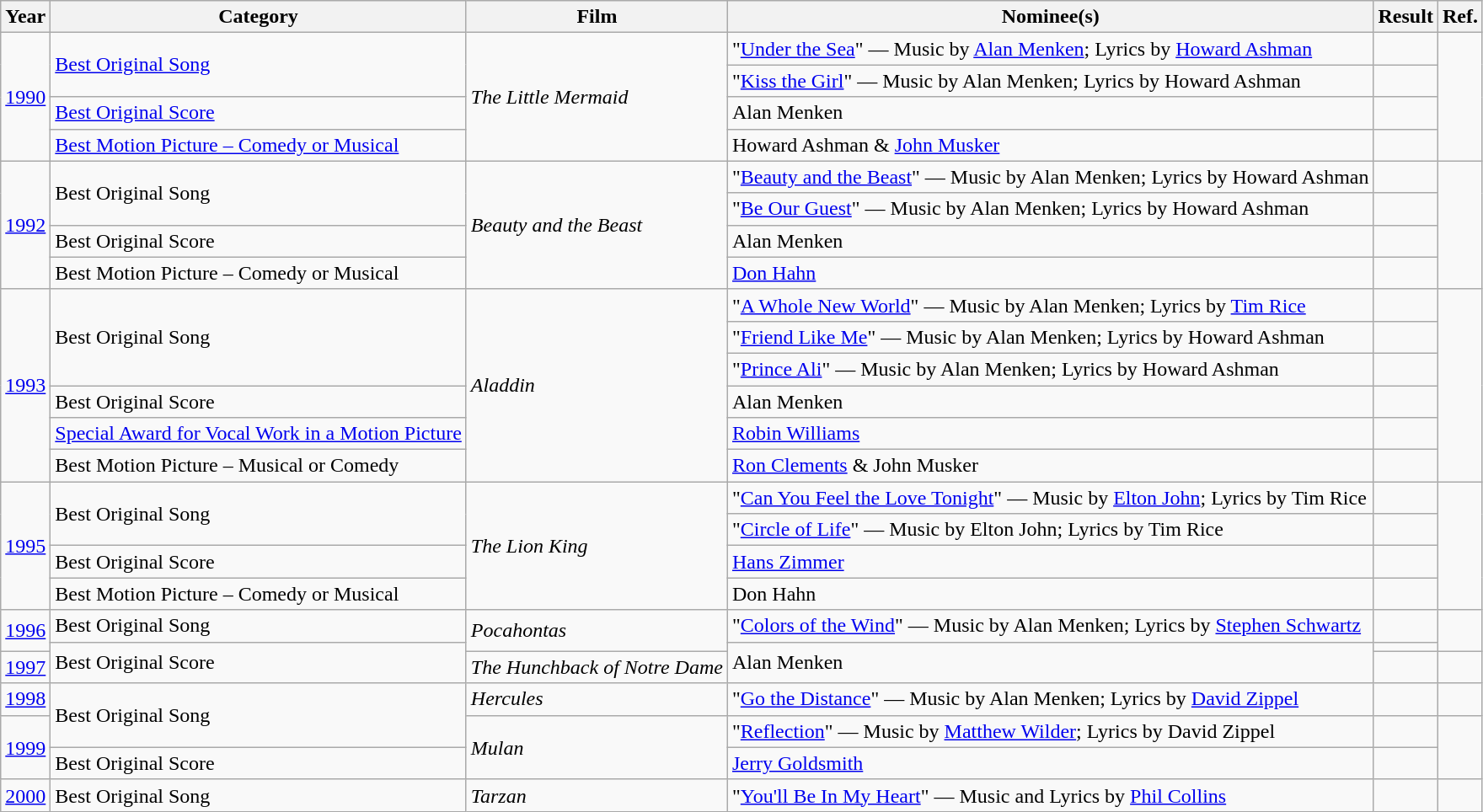<table class="wikitable">
<tr>
<th>Year</th>
<th>Category</th>
<th>Film</th>
<th>Nominee(s)</th>
<th>Result</th>
<th>Ref.</th>
</tr>
<tr>
<td rowspan="4"><a href='#'>1990</a></td>
<td rowspan="2"><a href='#'>Best Original Song</a></td>
<td rowspan="4"><em>The Little Mermaid</em></td>
<td>"<a href='#'>Under the Sea</a>" — Music by <a href='#'>Alan Menken</a>; Lyrics by <a href='#'>Howard Ashman</a></td>
<td></td>
<td rowspan="4"></td>
</tr>
<tr>
<td>"<a href='#'>Kiss the Girl</a>" — Music by Alan Menken; Lyrics by Howard Ashman</td>
<td></td>
</tr>
<tr>
<td><a href='#'>Best Original Score</a></td>
<td>Alan Menken</td>
<td></td>
</tr>
<tr>
<td><a href='#'>Best Motion Picture – Comedy or Musical</a></td>
<td>Howard Ashman & <a href='#'>John Musker</a></td>
<td></td>
</tr>
<tr>
<td rowspan="4"><a href='#'>1992</a></td>
<td rowspan="2">Best Original Song</td>
<td rowspan="4"><em>Beauty and the Beast</em></td>
<td>"<a href='#'>Beauty and the Beast</a>" — Music by Alan Menken; Lyrics by Howard Ashman</td>
<td></td>
<td rowspan="4"></td>
</tr>
<tr>
<td>"<a href='#'>Be Our Guest</a>" — Music by Alan Menken; Lyrics by Howard Ashman</td>
<td></td>
</tr>
<tr>
<td>Best Original Score</td>
<td>Alan Menken</td>
<td></td>
</tr>
<tr>
<td>Best Motion Picture – Comedy or Musical</td>
<td><a href='#'>Don Hahn</a></td>
<td></td>
</tr>
<tr>
<td rowspan="6"><a href='#'>1993</a></td>
<td rowspan="3">Best Original Song</td>
<td rowspan="6"><em>Aladdin</em></td>
<td>"<a href='#'>A Whole New World</a>" — Music by Alan Menken; Lyrics by <a href='#'>Tim Rice</a></td>
<td></td>
<td rowspan="6"></td>
</tr>
<tr>
<td>"<a href='#'>Friend Like Me</a>" — Music by Alan Menken; Lyrics by Howard Ashman</td>
<td></td>
</tr>
<tr>
<td>"<a href='#'>Prince Ali</a>" — Music by Alan Menken; Lyrics by Howard Ashman</td>
<td></td>
</tr>
<tr>
<td>Best Original Score</td>
<td>Alan Menken</td>
<td></td>
</tr>
<tr>
<td><a href='#'>Special Award for Vocal Work in a Motion Picture</a></td>
<td><a href='#'>Robin Williams</a></td>
<td></td>
</tr>
<tr>
<td>Best Motion Picture – Musical or Comedy</td>
<td><a href='#'>Ron Clements</a> & John Musker</td>
<td></td>
</tr>
<tr>
<td rowspan="4"><a href='#'>1995</a></td>
<td rowspan="2">Best Original Song</td>
<td rowspan="4"><em>The Lion King</em></td>
<td>"<a href='#'>Can You Feel the Love Tonight</a>" — Music by <a href='#'>Elton John</a>; Lyrics by Tim Rice</td>
<td></td>
<td rowspan="4"></td>
</tr>
<tr>
<td>"<a href='#'>Circle of Life</a>" — Music by Elton John; Lyrics by Tim Rice</td>
<td></td>
</tr>
<tr>
<td>Best Original Score</td>
<td><a href='#'>Hans Zimmer</a></td>
<td></td>
</tr>
<tr>
<td>Best Motion Picture – Comedy or Musical</td>
<td>Don Hahn</td>
<td></td>
</tr>
<tr>
<td rowspan="2"><a href='#'>1996</a></td>
<td>Best Original Song</td>
<td rowspan="2"><em>Pocahontas</em></td>
<td>"<a href='#'>Colors of the Wind</a>" — Music by Alan Menken; Lyrics by <a href='#'>Stephen Schwartz</a></td>
<td></td>
<td rowspan="2"></td>
</tr>
<tr>
<td rowspan="2">Best Original Score</td>
<td rowspan="2">Alan Menken</td>
<td></td>
</tr>
<tr>
<td><a href='#'>1997</a></td>
<td><em>The Hunchback of Notre Dame</em></td>
<td></td>
<td></td>
</tr>
<tr>
<td><a href='#'>1998</a></td>
<td rowspan="2">Best Original Song</td>
<td><em>Hercules</em></td>
<td>"<a href='#'>Go the Distance</a>" — Music by Alan Menken; Lyrics by <a href='#'>David Zippel</a></td>
<td></td>
<td></td>
</tr>
<tr>
<td rowspan="2"><a href='#'>1999</a></td>
<td rowspan="2"><em>Mulan</em></td>
<td>"<a href='#'>Reflection</a>" — Music by <a href='#'>Matthew Wilder</a>; Lyrics by David Zippel</td>
<td></td>
<td rowspan="2"></td>
</tr>
<tr>
<td>Best Original Score</td>
<td><a href='#'>Jerry Goldsmith</a></td>
<td></td>
</tr>
<tr>
<td><a href='#'>2000</a></td>
<td>Best Original Song</td>
<td><em>Tarzan</em></td>
<td>"<a href='#'>You'll Be In My Heart</a>" — Music and Lyrics by <a href='#'>Phil Collins</a></td>
<td></td>
<td></td>
</tr>
</table>
